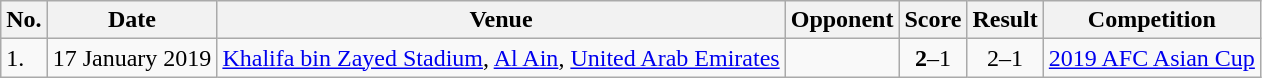<table class="wikitable" style="font-size:100%;">
<tr>
<th>No.</th>
<th>Date</th>
<th>Venue</th>
<th>Opponent</th>
<th>Score</th>
<th>Result</th>
<th>Competition</th>
</tr>
<tr>
<td>1.</td>
<td>17 January 2019</td>
<td><a href='#'>Khalifa bin Zayed Stadium</a>, <a href='#'>Al Ain</a>, <a href='#'>United Arab Emirates</a></td>
<td></td>
<td align=center><strong>2</strong>–1</td>
<td align=center>2–1</td>
<td><a href='#'>2019 AFC Asian Cup</a></td>
</tr>
</table>
